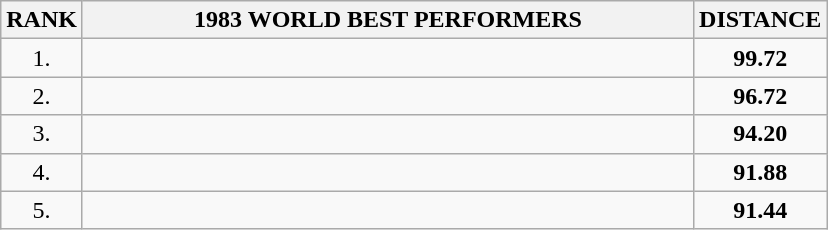<table class=wikitable>
<tr>
<th>RANK</th>
<th align="center" style="width: 25em">1983 WORLD BEST PERFORMERS</th>
<th align="center" style="width: 5em">DISTANCE</th>
</tr>
<tr>
<td align="center">1.</td>
<td></td>
<td align="center"><strong>99.72</strong></td>
</tr>
<tr>
<td align="center">2.</td>
<td></td>
<td align="center"><strong>96.72</strong></td>
</tr>
<tr>
<td align="center">3.</td>
<td></td>
<td align="center"><strong>94.20</strong></td>
</tr>
<tr>
<td align="center">4.</td>
<td></td>
<td align="center"><strong>91.88</strong></td>
</tr>
<tr>
<td align="center">5.</td>
<td></td>
<td align="center"><strong>91.44</strong></td>
</tr>
</table>
